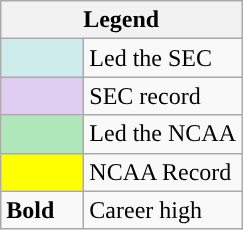<table class="wikitable">
<tr>
<th colspan="2">Legend</th>
</tr>
<tr>
<td style="background:#cfecec; width:3em;"></td>
<td>Led the SEC</td>
</tr>
<tr>
<td style="background:#e0cef2; width:3em;"></td>
<td>SEC record</td>
</tr>
<tr>
<td style="background:#afe6ba; width:3em;"></td>
<td>Led the NCAA</td>
</tr>
<tr>
<td style="background:#ff0; width:3em;"></td>
<td>NCAA Record</td>
</tr>
<tr>
<td><strong>Bold</strong></td>
<td>Career high</td>
</tr>
</table>
